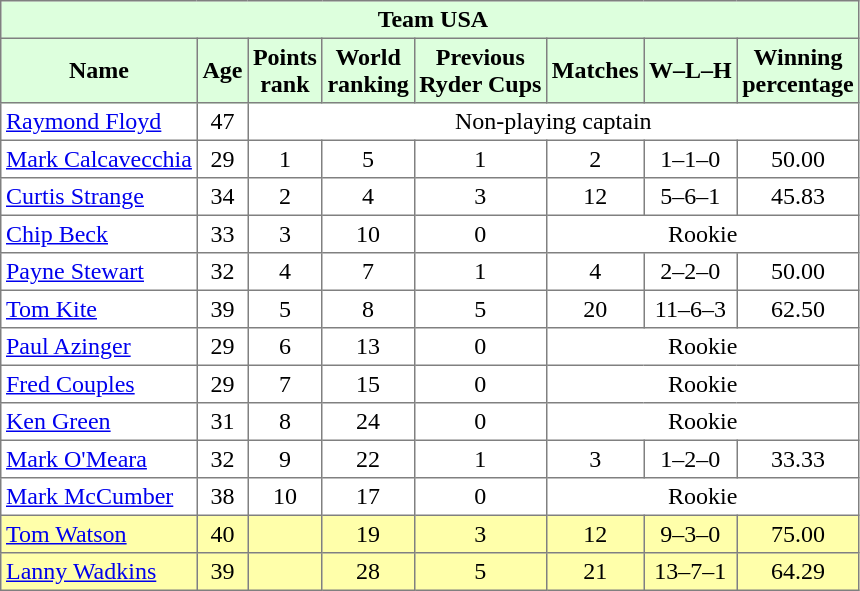<table border="1" cellpadding="3" style="border-collapse: collapse;text-align:center">
<tr style="background:#dfd;">
<td colspan="8"> <strong>Team USA</strong></td>
</tr>
<tr style="background:#dfd;">
<th>Name</th>
<th>Age</th>
<th>Points<br>rank</th>
<th>World<br>ranking</th>
<th>Previous<br>Ryder Cups</th>
<th>Matches</th>
<th>W–L–H</th>
<th>Winning<br>percentage</th>
</tr>
<tr>
<td align=left><a href='#'>Raymond Floyd</a></td>
<td>47</td>
<td colspan="6">Non-playing captain</td>
</tr>
<tr>
<td align=left><a href='#'>Mark Calcavecchia</a></td>
<td>29</td>
<td>1</td>
<td>5</td>
<td>1</td>
<td>2</td>
<td>1–1–0</td>
<td>50.00</td>
</tr>
<tr>
<td align=left><a href='#'>Curtis Strange</a></td>
<td>34</td>
<td>2</td>
<td>4</td>
<td>3</td>
<td>12</td>
<td>5–6–1</td>
<td>45.83</td>
</tr>
<tr>
<td align=left><a href='#'>Chip Beck</a></td>
<td>33</td>
<td>3</td>
<td>10</td>
<td>0</td>
<td colspan="3">Rookie</td>
</tr>
<tr>
<td align=left><a href='#'>Payne Stewart</a></td>
<td>32</td>
<td>4</td>
<td>7</td>
<td>1</td>
<td>4</td>
<td>2–2–0</td>
<td>50.00</td>
</tr>
<tr>
<td align=left><a href='#'>Tom Kite</a></td>
<td>39</td>
<td>5</td>
<td>8</td>
<td>5</td>
<td>20</td>
<td>11–6–3</td>
<td>62.50</td>
</tr>
<tr>
<td align=left><a href='#'>Paul Azinger</a></td>
<td>29</td>
<td>6</td>
<td>13</td>
<td>0</td>
<td colspan="3">Rookie</td>
</tr>
<tr>
<td align=left><a href='#'>Fred Couples</a></td>
<td>29</td>
<td>7</td>
<td>15</td>
<td>0</td>
<td colspan="3">Rookie</td>
</tr>
<tr>
<td align=left><a href='#'>Ken Green</a></td>
<td>31</td>
<td>8</td>
<td>24</td>
<td>0</td>
<td colspan="3">Rookie</td>
</tr>
<tr>
<td align=left><a href='#'>Mark O'Meara</a></td>
<td>32</td>
<td>9</td>
<td>22</td>
<td>1</td>
<td>3</td>
<td>1–2–0</td>
<td>33.33</td>
</tr>
<tr>
<td align=left><a href='#'>Mark McCumber</a></td>
<td>38</td>
<td>10</td>
<td>17</td>
<td>0</td>
<td colspan="3">Rookie</td>
</tr>
<tr style="background:#ffa;">
<td align=left><a href='#'>Tom Watson</a></td>
<td>40</td>
<td></td>
<td>19</td>
<td>3</td>
<td>12</td>
<td>9–3–0</td>
<td>75.00</td>
</tr>
<tr style="background:#ffa;">
<td align=left><a href='#'>Lanny Wadkins</a></td>
<td>39</td>
<td></td>
<td>28</td>
<td>5</td>
<td>21</td>
<td>13–7–1</td>
<td>64.29</td>
</tr>
</table>
